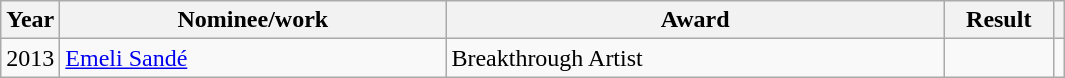<table class="wikitable">
<tr>
<th>Year</th>
<th width="250">Nominee/work</th>
<th width="325">Award</th>
<th width="65">Result</th>
<th></th>
</tr>
<tr>
<td>2013</td>
<td><a href='#'>Emeli Sandé</a></td>
<td>Breakthrough Artist</td>
<td></td>
<td style="text-align:center;"></td>
</tr>
</table>
